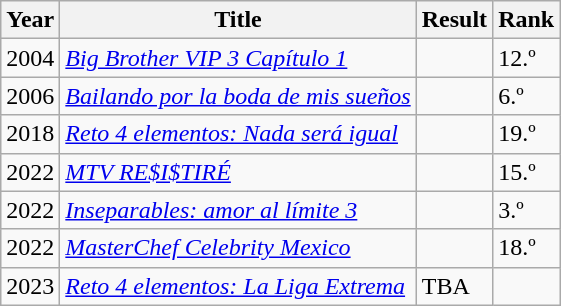<table class="wikitable">
<tr>
<th>Year</th>
<th>Title</th>
<th>Result</th>
<th>Rank</th>
</tr>
<tr>
<td>2004</td>
<td><em><a href='#'>Big Brother VIP 3 Capítulo 1</a></em></td>
<td></td>
<td>12.º</td>
</tr>
<tr>
<td>2006</td>
<td><em><a href='#'>Bailando por la boda de mis sueños</a></em></td>
<td></td>
<td>6.º</td>
</tr>
<tr>
<td>2018</td>
<td><em><a href='#'>Reto 4 elementos: Nada será igual</a></em></td>
<td></td>
<td>19.º</td>
</tr>
<tr>
<td>2022</td>
<td><em><a href='#'>MTV RE$I$TIRÉ</a></em></td>
<td></td>
<td>15.º</td>
</tr>
<tr>
<td>2022</td>
<td><em><a href='#'>Inseparables: amor al límite 3</a></em></td>
<td></td>
<td>3.º</td>
</tr>
<tr>
<td>2022</td>
<td><em><a href='#'>MasterChef Celebrity Mexico</a></em></td>
<td></td>
<td>18.º</td>
</tr>
<tr>
<td>2023</td>
<td><em><a href='#'>Reto 4 elementos: La Liga Extrema</a></em></td>
<td>TBA</td>
<td></td>
</tr>
</table>
